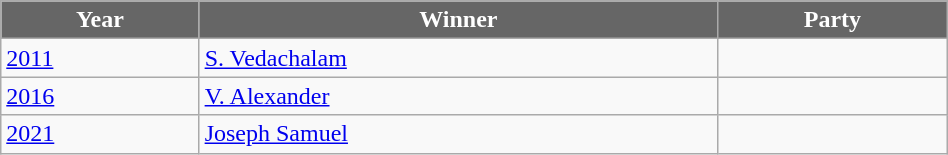<table class="wikitable" width="50%">
<tr>
<th style="background-color:#666666; color:white">Year</th>
<th style="background-color:#666666; color:white">Winner</th>
<th style="background-color:#666666; color:white" colspan="2">Party</th>
</tr>
<tr>
<td><a href='#'>2011</a></td>
<td><a href='#'>S. Vedachalam</a></td>
<td></td>
</tr>
<tr>
<td><a href='#'>2016</a></td>
<td><a href='#'>V. Alexander</a></td>
<td></td>
</tr>
<tr>
<td><a href='#'>2021</a></td>
<td><a href='#'>Joseph Samuel</a></td>
<td></td>
</tr>
</table>
